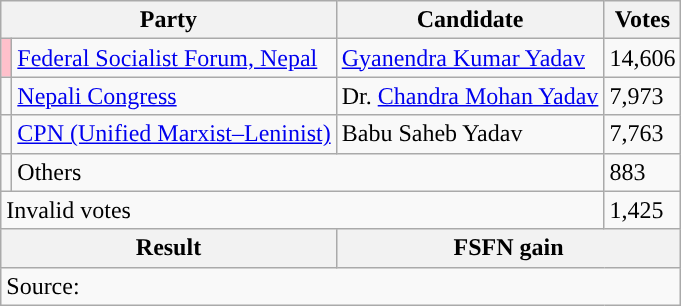<table class="wikitable">
<tr>
<th colspan="2">Party</th>
<th>Candidate</th>
<th>Votes</th>
</tr>
<tr>
<td style="background-color:#ffc0cb"></td>
<td><a href='#'>Federal Socialist Forum, Nepal</a></td>
<td><a href='#'>Gyanendra Kumar Yadav</a></td>
<td>14,606</td>
</tr>
<tr>
<td style="background-color:"></td>
<td><a href='#'>Nepali Congress</a></td>
<td>Dr. <a href='#'>Chandra Mohan Yadav</a></td>
<td>7,973</td>
</tr>
<tr>
<td style="background-color:"></td>
<td><a href='#'>CPN (Unified Marxist–Leninist)</a></td>
<td>Babu Saheb Yadav</td>
<td>7,763</td>
</tr>
<tr>
<td></td>
<td colspan="2">Others</td>
<td>883</td>
</tr>
<tr>
<td colspan="3">Invalid votes</td>
<td>1,425</td>
</tr>
<tr>
<th colspan="2">Result</th>
<th colspan="2">FSFN gain</th>
</tr>
<tr>
<td colspan="4">Source: </td>
</tr>
</table>
